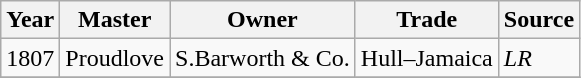<table class=" wikitable">
<tr>
<th>Year</th>
<th>Master</th>
<th>Owner</th>
<th>Trade</th>
<th>Source</th>
</tr>
<tr>
<td>1807</td>
<td>Proudlove</td>
<td>S.Barworth & Co.</td>
<td>Hull–Jamaica</td>
<td><em>LR</em></td>
</tr>
<tr>
</tr>
</table>
